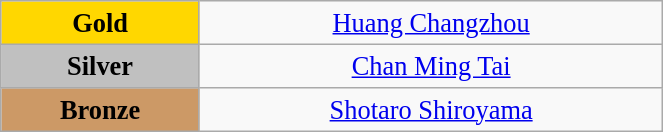<table class="wikitable" style=" text-align:center; font-size:110%;" width="35%">
<tr>
<td bgcolor="gold"><strong>Gold</strong></td>
<td><a href='#'>Huang Changzhou</a><br></td>
</tr>
<tr>
<td bgcolor="silver"><strong>Silver</strong></td>
<td><a href='#'>Chan Ming Tai</a><br></td>
</tr>
<tr>
<td bgcolor="CC9966"><strong>Bronze</strong></td>
<td><a href='#'>Shotaro Shiroyama</a><br></td>
</tr>
</table>
